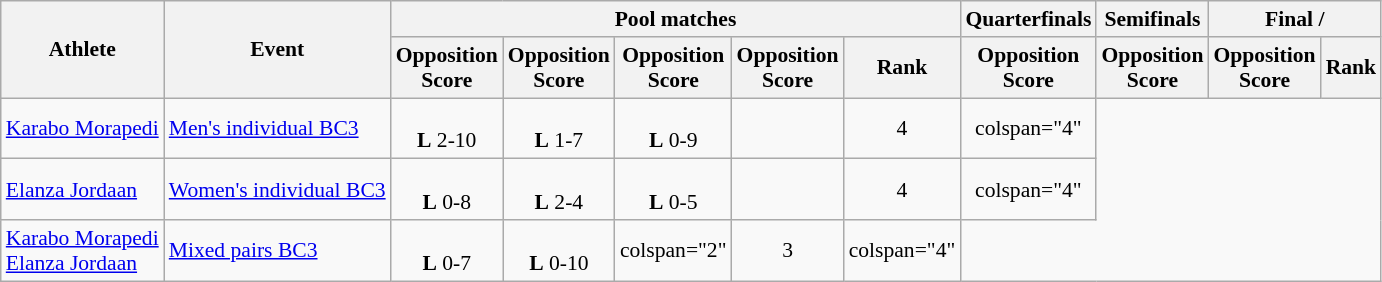<table class=wikitable style="font-size:90%">
<tr>
<th rowspan="2">Athlete</th>
<th rowspan="2">Event</th>
<th colspan="5">Pool matches</th>
<th>Quarterfinals</th>
<th>Semifinals</th>
<th colspan=2>Final / </th>
</tr>
<tr>
<th>Opposition<br>Score</th>
<th>Opposition<br>Score</th>
<th>Opposition<br>Score</th>
<th>Opposition<br>Score</th>
<th>Rank</th>
<th>Opposition<br>Score</th>
<th>Opposition<br>Score</th>
<th>Opposition<br>Score</th>
<th>Rank</th>
</tr>
<tr align=center>
<td align=left><a href='#'>Karabo Morapedi</a></td>
<td align=left><a href='#'>Men's individual BC3</a></td>
<td><br><strong>L</strong> 2-10</td>
<td><br><strong>L</strong> 1-7</td>
<td><br><strong>L</strong> 0-9</td>
<td></td>
<td>4</td>
<td>colspan="4" </td>
</tr>
<tr align=center>
<td align=left><a href='#'>Elanza Jordaan</a></td>
<td align=left><a href='#'>Women's individual BC3</a></td>
<td><br><strong>L</strong> 0-8</td>
<td><br><strong>L</strong> 2-4</td>
<td><br><strong>L</strong> 0-5</td>
<td></td>
<td>4</td>
<td>colspan="4" </td>
</tr>
<tr align=center>
<td align=left><a href='#'>Karabo Morapedi</a><br><a href='#'>Elanza Jordaan</a></td>
<td align=left><a href='#'>Mixed pairs BC3</a></td>
<td><br><strong>L</strong> 0-7</td>
<td><br><strong>L</strong> 0-10</td>
<td>colspan="2" </td>
<td>3</td>
<td>colspan="4"</td>
</tr>
</table>
